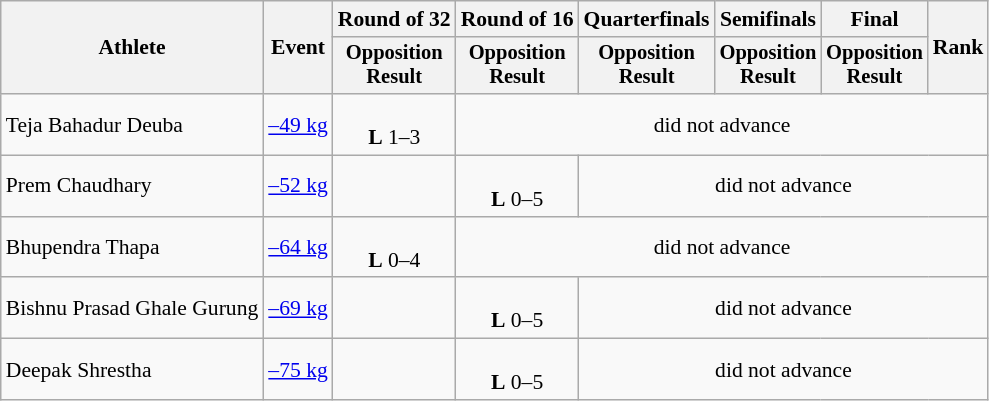<table class=wikitable style=font-size:90%;text-align:center>
<tr>
<th rowspan="2">Athlete</th>
<th rowspan="2">Event</th>
<th>Round of 32</th>
<th>Round of 16</th>
<th>Quarterfinals</th>
<th>Semifinals</th>
<th>Final</th>
<th rowspan=2>Rank</th>
</tr>
<tr style="font-size:95%">
<th>Opposition<br>Result</th>
<th>Opposition<br>Result</th>
<th>Opposition<br>Result</th>
<th>Opposition<br>Result</th>
<th>Opposition<br>Result</th>
</tr>
<tr>
<td align=left>Teja Bahadur Deuba</td>
<td align=left><a href='#'>–49 kg</a></td>
<td><br><strong>L</strong> 1–3</td>
<td colspan=5>did not advance</td>
</tr>
<tr>
<td align=left>Prem Chaudhary</td>
<td align=left><a href='#'>–52 kg</a></td>
<td></td>
<td><br><strong>L</strong> 0–5</td>
<td colspan=4>did not advance</td>
</tr>
<tr>
<td align=left>Bhupendra Thapa</td>
<td align=left><a href='#'>–64 kg</a></td>
<td><br><strong>L</strong> 0–4</td>
<td colspan=5>did not advance</td>
</tr>
<tr>
<td align=left>Bishnu Prasad Ghale Gurung</td>
<td align=left><a href='#'>–69 kg</a></td>
<td></td>
<td><br><strong>L</strong> 0–5</td>
<td colspan=4>did not advance</td>
</tr>
<tr>
<td align=left>Deepak Shrestha</td>
<td align=left><a href='#'>–75 kg</a></td>
<td></td>
<td><br><strong>L</strong> 0–5</td>
<td colspan=4>did not advance</td>
</tr>
</table>
